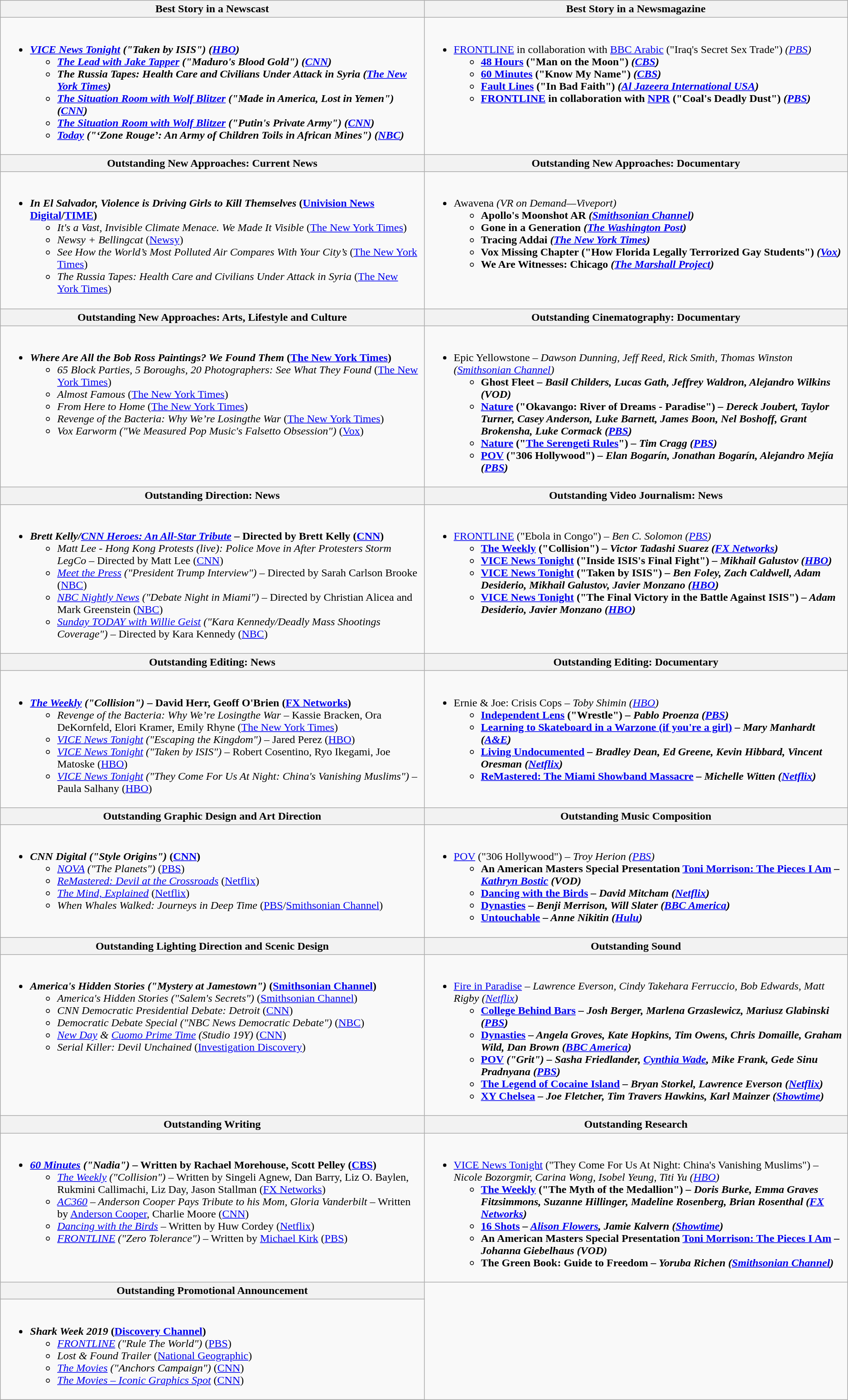<table class=wikitable>
<tr>
<th style="width:50%">Best Story in a Newscast</th>
<th style="width:50%">Best Story in a Newsmagazine</th>
</tr>
<tr>
<td valign="top"><br><ul><li><strong><em><a href='#'>VICE News Tonight</a> ("Taken by ISIS")<strong> (<a href='#'>HBO</a>)</strong><ul><li><em><a href='#'>The Lead with Jake Tapper</a> ("Maduro's Blood Gold")</em> (<a href='#'>CNN</a>)</li><li><em>The Russia Tapes: Health Care and Civilians Under Attack in Syria</em> (<a href='#'>The New York Times</a>)</li><li><em><a href='#'>The Situation Room with Wolf Blitzer</a> ("Made in America, Lost in Yemen")</em> (<a href='#'>CNN</a>)</li><li><em><a href='#'>The Situation Room with Wolf Blitzer</a> ("Putin's Private Army")</em> (<a href='#'>CNN</a>)</li><li><em><a href='#'>Today</a> ("‘Zone Rouge’: An Army of Children Toils in African Mines")</em> (<a href='#'>NBC</a>)</li></ul></li></ul></td>
<td valign="top"><br><ul><li></em></strong><a href='#'>FRONTLINE</a> in collaboration with <a href='#'>BBC Arabic</a> ("Iraq's Secret Sex Trade")<em> (<a href='#'>PBS</a>)<strong><ul><li></em><a href='#'>48 Hours</a> ("Man on the Moon")<em> (<a href='#'>CBS</a>)</li><li></em><a href='#'>60 Minutes</a> ("Know My Name")<em> (<a href='#'>CBS</a>)</li><li></em><a href='#'>Fault Lines</a> ("In Bad Faith")<em> (<a href='#'>Al Jazeera International USA</a>)</li><li></em><a href='#'>FRONTLINE</a> in collaboration with <a href='#'>NPR</a> ("Coal's Deadly Dust")<em> (<a href='#'>PBS</a>)</li></ul></li></ul></td>
</tr>
<tr>
<th style="width:50%">Outstanding New Approaches: Current News</th>
<th style="width:50%">Outstanding New Approaches: Documentary</th>
</tr>
<tr>
<td valign="top"><br><ul><li><strong><em>In El Salvador, Violence is Driving Girls to Kill Themselves</em> (<a href='#'>Univision News Digital</a>/<a href='#'>TIME</a>)</strong><ul><li><em>It's a Vast, Invisible Climate Menace. We Made It Visible</em> (<a href='#'>The New York Times</a>)</li><li><em>Newsy + Bellingcat</em> (<a href='#'>Newsy</a>)</li><li><em>See How the World’s Most Polluted Air Compares With Your City’s</em> (<a href='#'>The New York Times</a>)</li><li><em>The Russia Tapes: Health Care and Civilians Under Attack in Syria</em> (<a href='#'>The New York Times</a>)</li></ul></li></ul></td>
<td valign="top"><br><ul><li></em></strong>Awavena<em> (VR on Demand—Viveport)<strong><ul><li></em>Apollo's Moonshot AR<em> (<a href='#'>Smithsonian Channel</a>)</li><li></em>Gone in a Generation<em> (<a href='#'>The Washington Post</a>)</li><li></em>Tracing Addai<em> (<a href='#'>The New York Times</a>)</li><li></em>Vox Missing Chapter ("How Florida Legally Terrorized Gay Students")<em> (<a href='#'>Vox</a>)</li><li></em>We Are Witnesses: Chicago<em> (<a href='#'>The Marshall Project</a>)</li></ul></li></ul></td>
</tr>
<tr>
<th style="width:50%">Outstanding New Approaches: Arts, Lifestyle and Culture</th>
<th style="width:50%">Outstanding Cinematography: Documentary</th>
</tr>
<tr>
<td valign="top"><br><ul><li><strong><em>Where Are All the Bob Ross Paintings? We Found Them</em> (<a href='#'>The New York Times</a>)</strong><ul><li><em>65 Block Parties, 5 Boroughs, 20 Photographers: See What They Found</em> (<a href='#'>The New York Times</a>)</li><li><em>Almost Famous</em> (<a href='#'>The New York Times</a>)</li><li><em>From Here to Home</em> (<a href='#'>The New York Times</a>)</li><li><em>Revenge of the Bacteria: Why We’re Losingthe War</em> (<a href='#'>The New York Times</a>)</li><li><em>Vox Earworm ("We Measured Pop Music's Falsetto Obsession")</em> (<a href='#'>Vox</a>)</li></ul></li></ul></td>
<td valign="top"><br><ul><li></em></strong>Epic Yellowstone<em> – Dawson Dunning, Jeff Reed, Rick Smith, Thomas Winston (<a href='#'>Smithsonian Channel</a>)<strong><ul><li></em>Ghost Fleet<em> – Basil Childers, Lucas Gath, Jeffrey Waldron, Alejandro Wilkins (VOD)</li><li></em><a href='#'>Nature</a> ("Okavango: River of Dreams - Paradise")<em> – Dereck Joubert, Taylor Turner, Casey Anderson, Luke Barnett, James Boon, Nel Boshoff, Grant Brokensha, Luke Cormack (<a href='#'>PBS</a>)</li><li></em><a href='#'>Nature</a> ("<a href='#'>The Serengeti Rules</a>")<em> – Tim Cragg (<a href='#'>PBS</a>)</li><li></em><a href='#'>POV</a> ("306 Hollywood")<em> – Elan Bogarín, Jonathan Bogarín, Alejandro Mejía (<a href='#'>PBS</a>)</li></ul></li></ul></td>
</tr>
<tr>
<th style="width:50%">Outstanding Direction: News</th>
<th style="width:50%">Outstanding Video Journalism: News</th>
</tr>
<tr>
<td valign="top"><br><ul><li><strong><em>Brett Kelly/<a href='#'>CNN Heroes: An All-Star Tribute</a></em> – Directed by Brett Kelly (<a href='#'>CNN</a>)</strong><ul><li><em>Matt Lee - Hong Kong Protests (live): Police Move in After Protesters Storm LegCo</em> – Directed by Matt Lee (<a href='#'>CNN</a>)</li><li><em><a href='#'>Meet the Press</a> ("President Trump Interview")</em> – Directed by Sarah Carlson Brooke (<a href='#'>NBC</a>)</li><li><em><a href='#'>NBC Nightly News</a> ("Debate Night in Miami")</em> – Directed by Christian Alicea and Mark Greenstein (<a href='#'>NBC</a>)</li><li><em><a href='#'>Sunday TODAY with Willie Geist</a> ("Kara Kennedy/Deadly Mass Shootings Coverage")</em> – Directed by Kara Kennedy (<a href='#'>NBC</a>)</li></ul></li></ul></td>
<td valign="top"><br><ul><li></em></strong><a href='#'>FRONTLINE</a> ("Ebola in Congo")<em> – Ben C. Solomon (<a href='#'>PBS</a>)<strong><ul><li></em><a href='#'>The Weekly</a> ("Collision")<em> – Victor Tadashi Suarez (<a href='#'>FX Networks</a>)</li><li></em><a href='#'>VICE News Tonight</a> ("Inside ISIS's Final Fight")<em> – Mikhail Galustov (<a href='#'>HBO</a>)</li><li></em><a href='#'>VICE News Tonight</a> ("Taken by ISIS")<em> – Ben Foley, Zach Caldwell, Adam Desiderio, Mikhail Galustov, Javier Monzano (<a href='#'>HBO</a>)</li><li></em><a href='#'>VICE News Tonight</a> ("The Final Victory in the Battle Against ISIS")<em> – Adam Desiderio, Javier Monzano (<a href='#'>HBO</a>)</li></ul></li></ul></td>
</tr>
<tr>
<th style="width:50%">Outstanding Editing: News</th>
<th style="width:50%">Outstanding Editing: Documentary</th>
</tr>
<tr>
<td valign="top"><br><ul><li><strong><em><a href='#'>The Weekly</a> ("Collision")</em> – David Herr, Geoff O'Brien (<a href='#'>FX Networks</a>)</strong><ul><li><em>Revenge of the Bacteria: Why We’re Losingthe War</em> – Kassie Bracken, Ora DeKornfeld, Elori Kramer, Emily Rhyne (<a href='#'>The New York Times</a>)</li><li><em><a href='#'>VICE News Tonight</a> ("Escaping the Kingdom")</em> – Jared Perez (<a href='#'>HBO</a>)</li><li><em><a href='#'>VICE News Tonight</a> ("Taken by ISIS")</em> – Robert Cosentino, Ryo Ikegami, Joe Matoske (<a href='#'>HBO</a>)</li><li><em><a href='#'>VICE News Tonight</a> ("They Come For Us At Night: China's Vanishing Muslims")</em> – Paula Salhany (<a href='#'>HBO</a>)</li></ul></li></ul></td>
<td valign="top"><br><ul><li></em></strong>Ernie & Joe: Crisis Cops<em> – Toby Shimin (<a href='#'>HBO</a>)<strong><ul><li></em><a href='#'>Independent Lens</a> ("Wrestle")<em> – Pablo Proenza (<a href='#'>PBS</a>)</li><li></em><a href='#'>Learning to Skateboard in a Warzone (if you're a girl)</a><em> – Mary Manhardt (<a href='#'>A&E</a>)</li><li></em><a href='#'>Living Undocumented</a><em> – Bradley Dean, Ed Greene, Kevin Hibbard, Vincent Oresman (<a href='#'>Netflix</a>)</li><li></em><a href='#'>ReMastered: The Miami Showband Massacre</a><em> – Michelle Witten (<a href='#'>Netflix</a>)</li></ul></li></ul></td>
</tr>
<tr>
<th style="width:50%">Outstanding Graphic Design and Art Direction</th>
<th style="width:50%">Outstanding Music Composition</th>
</tr>
<tr>
<td valign="top"><br><ul><li><strong><em>CNN Digital ("Style Origins")</em> (<a href='#'>CNN</a>)</strong><ul><li><em><a href='#'>NOVA</a> ("The Planets")</em> (<a href='#'>PBS</a>)</li><li><em><a href='#'>ReMastered: Devil at the Crossroads</a></em> (<a href='#'>Netflix</a>)</li><li><em><a href='#'>The Mind, Explained</a></em> (<a href='#'>Netflix</a>)</li><li><em>When Whales Walked: Journeys in Deep Time</em> (<a href='#'>PBS</a>/<a href='#'>Smithsonian Channel</a>)</li></ul></li></ul></td>
<td valign="top"><br><ul><li></em></strong><a href='#'>POV</a> ("306 Hollywood")<em> – Troy Herion (<a href='#'>PBS</a>)<strong><ul><li></em>An American Masters Special Presentation <a href='#'>Toni Morrison: The Pieces I Am</a><em> – <a href='#'>Kathryn Bostic</a> (VOD)</li><li></em><a href='#'>Dancing with the Birds</a><em> – David Mitcham (<a href='#'>Netflix</a>)</li><li></em><a href='#'>Dynasties</a><em> – Benji Merrison, Will Slater (<a href='#'>BBC America</a>)</li><li></em><a href='#'>Untouchable</a><em> – Anne Nikitin (<a href='#'>Hulu</a>)</li></ul></li></ul></td>
</tr>
<tr>
<th style="width:50%">Outstanding Lighting Direction and Scenic Design</th>
<th style="width:50%">Outstanding Sound</th>
</tr>
<tr>
<td valign="top"><br><ul><li><strong><em>America's Hidden Stories ("Mystery at Jamestown")</em> (<a href='#'>Smithsonian Channel</a>)</strong><ul><li><em>America's Hidden Stories ("Salem's Secrets")</em> (<a href='#'>Smithsonian Channel</a>)</li><li><em>CNN Democratic Presidential Debate: Detroit</em> (<a href='#'>CNN</a>)</li><li><em>Democratic Debate Special ("NBC News Democratic Debate")</em> (<a href='#'>NBC</a>)</li><li><em><a href='#'>New Day</a> & <a href='#'>Cuomo Prime Time</a> (Studio 19Y)</em> (<a href='#'>CNN</a>)</li><li><em>Serial Killer: Devil Unchained</em> (<a href='#'>Investigation Discovery</a>)</li></ul></li></ul></td>
<td valign="top"><br><ul><li></em></strong><a href='#'>Fire in Paradise</a><em> – Lawrence Everson, Cindy Takehara Ferruccio, Bob Edwards, Matt Rigby (<a href='#'>Netflix</a>)<strong><ul><li></em><a href='#'>College Behind Bars</a><em> – Josh Berger, Marlena Grzaslewicz, Mariusz Glabinski (<a href='#'>PBS</a>)</li><li></em><a href='#'>Dynasties</a><em> – Angela Groves, Kate Hopkins, Tim Owens, Chris Domaille, Graham Wild, Dan Brown (<a href='#'>BBC America</a>)</li><li></em><a href='#'>POV</a><em> ("Grit") – Sasha Friedlander, <a href='#'>Cynthia Wade</a>, Mike Frank, Gede Sinu Pradnyana (<a href='#'>PBS</a>)</li><li></em><a href='#'>The Legend of Cocaine Island</a><em> – Bryan Storkel, Lawrence Everson (<a href='#'>Netflix</a>)</li><li></em><a href='#'>XY Chelsea</a><em> – Joe Fletcher, Tim Travers Hawkins, Karl Mainzer (<a href='#'>Showtime</a>)</li></ul></li></ul></td>
</tr>
<tr>
<th style="width:50%">Outstanding Writing</th>
<th style="width:50%">Outstanding Research</th>
</tr>
<tr>
<td valign="top"><br><ul><li><strong><em><a href='#'>60 Minutes</a> ("Nadia")</em> – Written by Rachael Morehouse, Scott Pelley (<a href='#'>CBS</a>)</strong><ul><li><em><a href='#'>The Weekly</a> ("Collision")</em> – Written by Singeli Agnew, Dan Barry, Liz O. Baylen, Rukmini Callimachi, Liz Day, Jason Stallman (<a href='#'>FX Networks</a>)</li><li><em><a href='#'>AC360</a> – Anderson Cooper Pays Tribute to his Mom, Gloria Vanderbilt</em> – Written by <a href='#'>Anderson Cooper</a>, Charlie Moore (<a href='#'>CNN</a>)</li><li><em><a href='#'>Dancing with the Birds</a></em> – Written by Huw Cordey (<a href='#'>Netflix</a>)</li><li><em><a href='#'>FRONTLINE</a> ("Zero Tolerance")</em> – Written by <a href='#'>Michael Kirk</a> (<a href='#'>PBS</a>)</li></ul></li></ul></td>
<td valign="top"><br><ul><li></em></strong><a href='#'>VICE News Tonight</a> ("They Come For Us At Night: China's Vanishing Muslims")<em> – Nicole Bozorgmir, Carina Wong, Isobel Yeung, Titi Yu (<a href='#'>HBO</a>)<strong><ul><li></em><a href='#'>The Weekly</a> ("The Myth of the Medallion")<em> – Doris Burke, Emma Graves Fitzsimmons, Suzanne Hillinger, Madeline Rosenberg, Brian Rosenthal (<a href='#'>FX Networks</a>)</li><li></em><a href='#'>16 Shots</a><em> – <a href='#'>Alison Flowers</a>, Jamie Kalvern (<a href='#'>Showtime</a>)</li><li></em>An American Masters Special Presentation <a href='#'>Toni Morrison: The Pieces I Am</a><em> – Johanna Giebelhaus (VOD)</li><li></em>The Green Book: Guide to Freedom<em> – Yoruba Richen (<a href='#'>Smithsonian Channel</a>)</li></ul></li></ul></td>
</tr>
<tr>
<th style="width:50%">Outstanding Promotional Announcement</th>
</tr>
<tr>
<td valign="top"><br><ul><li><strong><em>Shark Week 2019</em> (<a href='#'>Discovery Channel</a>)</strong><ul><li><em><a href='#'>FRONTLINE</a> ("Rule The World")</em> (<a href='#'>PBS</a>)</li><li><em>Lost & Found Trailer</em> (<a href='#'>National Geographic</a>)</li><li><em><a href='#'>The Movies</a> ("Anchors Campaign")</em> (<a href='#'>CNN</a>)</li><li><em><a href='#'>The Movies – Iconic Graphics Spot</a></em> (<a href='#'>CNN</a>)</li></ul></li></ul></td>
</tr>
<tr>
</tr>
</table>
